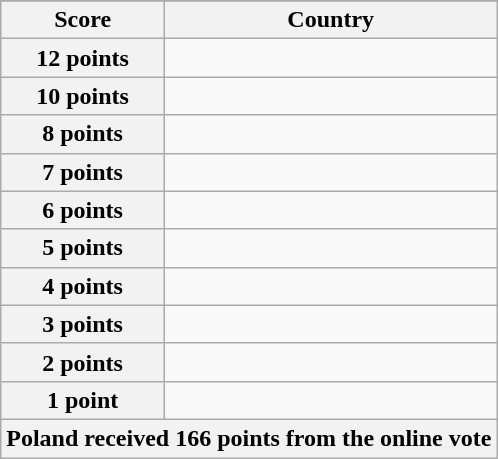<table class="wikitable">
<tr>
</tr>
<tr>
<th scope="col" width="33%">Score</th>
<th scope="col">Country</th>
</tr>
<tr>
<th scope="row">12 points</th>
<td></td>
</tr>
<tr>
<th scope="row">10 points</th>
<td></td>
</tr>
<tr>
<th scope="row">8 points</th>
<td></td>
</tr>
<tr>
<th scope="row">7 points</th>
<td></td>
</tr>
<tr>
<th scope="row">6 points</th>
<td></td>
</tr>
<tr>
<th scope="row">5 points</th>
<td></td>
</tr>
<tr>
<th scope="row">4 points</th>
<td></td>
</tr>
<tr>
<th scope="row">3 points</th>
<td></td>
</tr>
<tr>
<th scope="row">2 points</th>
<td></td>
</tr>
<tr>
<th scope="row">1 point</th>
<td></td>
</tr>
<tr>
<th colspan="2">Poland received 166 points from the online vote</th>
</tr>
</table>
